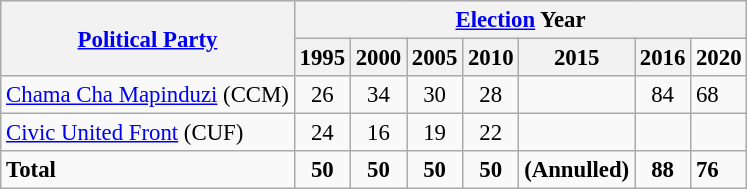<table class="wikitable" style="font-size: 95%;">
<tr>
<th scope="col" rowspan="2"><a href='#'>Political Party</a></th>
<th colspan="7" scope="col"><a href='#'>Election</a> Year</th>
</tr>
<tr>
<th>1995</th>
<th>2000</th>
<th>2005</th>
<th>2010</th>
<th>2015</th>
<th>2016</th>
<td><strong>2020</strong></td>
</tr>
<tr>
<td align="left"><a href='#'>Chama Cha Mapinduzi</a> (CCM)</td>
<td align="center">26</td>
<td align="center">34</td>
<td align="center">30</td>
<td align="center">28</td>
<td align="center"></td>
<td align="center">84</td>
<td>68</td>
</tr>
<tr>
<td align="left"><a href='#'>Civic United Front</a> (CUF)</td>
<td align="center">24</td>
<td align="center">16</td>
<td align="center">19</td>
<td align="center">22</td>
<td align="center"></td>
<td align="center"></td>
<td></td>
</tr>
<tr>
<td align="left"><strong>Total</strong></td>
<td align="center"><strong>50</strong></td>
<td align="center"><strong>50</strong></td>
<td align="center"><strong>50</strong></td>
<td align="center"><strong>50</strong></td>
<td align="center"><strong>(Annulled)</strong></td>
<td align="center"><strong>88</strong></td>
<td><strong>76</strong></td>
</tr>
</table>
